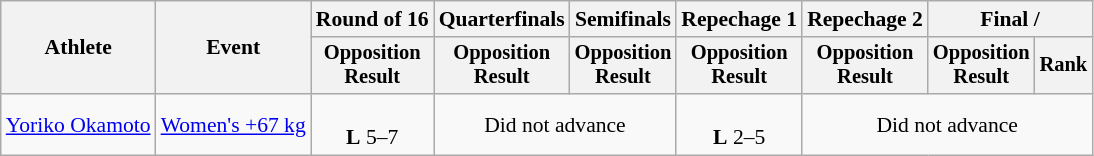<table class="wikitable" style="font-size:90%;">
<tr>
<th rowspan=2>Athlete</th>
<th rowspan=2>Event</th>
<th>Round of 16</th>
<th>Quarterfinals</th>
<th>Semifinals</th>
<th>Repechage 1</th>
<th>Repechage 2</th>
<th colspan=2>Final / </th>
</tr>
<tr style="font-size:95%">
<th>Opposition<br>Result</th>
<th>Opposition<br>Result</th>
<th>Opposition<br>Result</th>
<th>Opposition<br>Result</th>
<th>Opposition<br>Result</th>
<th>Opposition<br>Result</th>
<th>Rank</th>
</tr>
<tr align=center>
<td align=left><a href='#'>Yoriko Okamoto</a></td>
<td align=left><a href='#'>Women's +67 kg</a></td>
<td><br><strong>L</strong> 5–7</td>
<td colspan=2>Did not advance</td>
<td><br><strong>L</strong> 2–5</td>
<td colspan=3>Did not advance</td>
</tr>
</table>
